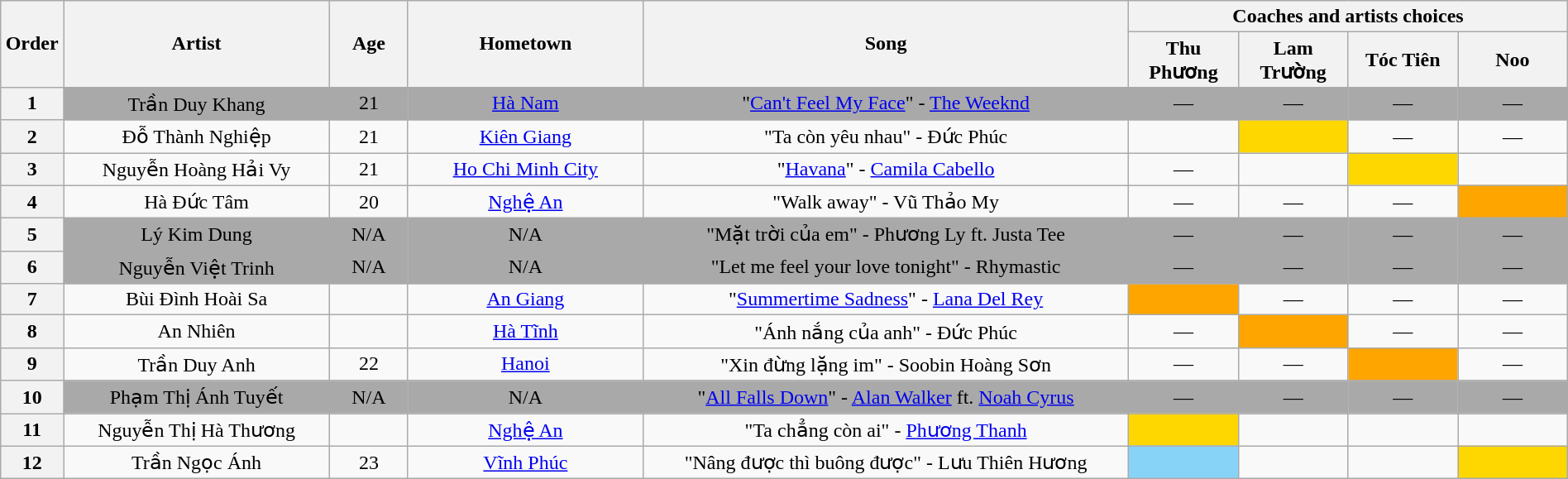<table class="wikitable" style="text-align:center; width:100%;">
<tr>
<th scope="col" rowspan="2" style="width:04%;">Order</th>
<th scope="col" rowspan="2" style="width:17%;">Artist</th>
<th scope="col" rowspan="2" style="width:05%;">Age</th>
<th scope="col" rowspan="2" style="width:15%;">Hometown</th>
<th scope="col" rowspan="2" style="width:31%;">Song</th>
<th colspan="4" style="width:28%;">Coaches and artists choices</th>
</tr>
<tr>
<th style="width:07%;">Thu Phương</th>
<th style="width:07%;">Lam Trường</th>
<th style="width:07%;">Tóc Tiên</th>
<th style="width:07%;">Noo</th>
</tr>
<tr>
<th>1</th>
<td style="background:darkgrey;">Trần Duy Khang</td>
<td style="background:darkgrey;">21</td>
<td style="background:darkgrey;"><a href='#'>Hà Nam</a></td>
<td style="background:darkgrey;">"<a href='#'>Can't Feel My Face</a>" - <a href='#'>The Weeknd</a></td>
<td style="background:darkgrey;text-align:center;">—</td>
<td style="background:darkgrey;text-align:center;">—</td>
<td style="background:darkgrey;text-align:center;">—</td>
<td style="background:darkgrey;text-align:center;">—</td>
</tr>
<tr>
<th>2</th>
<td>Đỗ Thành Nghiệp</td>
<td>21</td>
<td><a href='#'>Kiên Giang</a></td>
<td>"Ta còn yêu nhau" - Đức Phúc</td>
<td style="text-align:center;"></td>
<td style="background:gold;text-align:center;"></td>
<td style="text-align:center;">—</td>
<td style="text-align:center;">—</td>
</tr>
<tr>
<th>3</th>
<td>Nguyễn Hoàng Hải Vy</td>
<td>21</td>
<td><a href='#'>Ho Chi Minh City</a></td>
<td>"<a href='#'>Havana</a>" - <a href='#'>Camila Cabello</a></td>
<td style="text-align:center;">—</td>
<td style="text-align:center;"></td>
<td style="background:gold;text-align:center;"></td>
<td style="text-align:center;"></td>
</tr>
<tr>
<th>4</th>
<td>Hà Đức Tâm</td>
<td>20</td>
<td><a href='#'>Nghệ An</a></td>
<td>"Walk away" - Vũ Thảo My</td>
<td style="text-align:center;">—</td>
<td style="text-align:center;">—</td>
<td style="text-align:center;">—</td>
<td style="background:orange;text-align:center;"></td>
</tr>
<tr>
<th>5</th>
<td style="background:darkgrey;">Lý Kim Dung</td>
<td style="background:darkgrey;">N/A</td>
<td style="background:darkgrey;">N/A</td>
<td style="background:darkgrey;">"Mặt trời của em" - Phương Ly ft. Justa Tee</td>
<td style="background:darkgrey;text-align:center;">—</td>
<td style="background:darkgrey;text-align:center;">—</td>
<td style="background:darkgrey;text-align:center;">—</td>
<td style="background:darkgrey;text-align:center;">—</td>
</tr>
<tr>
<th>6</th>
<td style="background:darkgrey;">Nguyễn Việt Trinh</td>
<td style="background:darkgrey;">N/A</td>
<td style="background:darkgrey;">N/A</td>
<td style="background:darkgrey;">"Let me feel your love tonight" - Rhymastic</td>
<td style="background:darkgrey;text-align:center;">—</td>
<td style="background:darkgrey;text-align:center;">—</td>
<td style="background:darkgrey;text-align:center;">—</td>
<td style="background:darkgrey;text-align:center;">—</td>
</tr>
<tr>
<th>7</th>
<td>Bùi Đình Hoài Sa</td>
<td></td>
<td><a href='#'>An Giang</a></td>
<td>"<a href='#'>Summertime Sadness</a>" - <a href='#'>Lana Del Rey</a></td>
<td style="background:orange;text-align:center;"></td>
<td style="text-align:center;">—</td>
<td style="text-align:center;">—</td>
<td style="text-align:center;">—</td>
</tr>
<tr>
<th>8</th>
<td>An Nhiên</td>
<td></td>
<td><a href='#'>Hà Tĩnh</a></td>
<td>"Ánh nắng của anh" - Đức Phúc</td>
<td style="text-align:center;">—</td>
<td style="background:orange;text-align:center;"></td>
<td style="text-align:center;">—</td>
<td style="text-align:center;">—</td>
</tr>
<tr>
<th>9</th>
<td>Trần Duy Anh</td>
<td>22</td>
<td><a href='#'>Hanoi</a></td>
<td>"Xin đừng lặng im" - Soobin Hoàng Sơn</td>
<td style="text-align:center;">—</td>
<td style="text-align:center;">—</td>
<td style="background:orange;text-align:center;"></td>
<td style="text-align:center;">—</td>
</tr>
<tr>
<th>10</th>
<td style="background:darkgrey;">Phạm Thị Ánh Tuyết</td>
<td style="background:darkgrey;">N/A</td>
<td style="background:darkgrey;">N/A</td>
<td style="background:darkgrey;">"<a href='#'>All Falls Down</a>" - <a href='#'>Alan Walker</a> ft. <a href='#'>Noah Cyrus</a></td>
<td style="background:darkgrey;text-align:center;">—</td>
<td style="background:darkgrey;text-align:center;">—</td>
<td style="background:darkgrey;text-align:center;">—</td>
<td style="background:darkgrey;text-align:center;">—</td>
</tr>
<tr>
<th>11</th>
<td>Nguyễn Thị Hà Thương</td>
<td></td>
<td><a href='#'>Nghệ An</a></td>
<td>"Ta chẳng còn ai" - <a href='#'>Phương Thanh</a></td>
<td style="background:gold;text-align:center;"></td>
<td style="text-align:center;"></td>
<td style="text-align:center;"></td>
<td style="text-align:center;"></td>
</tr>
<tr>
<th>12</th>
<td>Trần Ngọc Ánh</td>
<td>23</td>
<td><a href='#'>Vĩnh Phúc</a></td>
<td>"Nâng được thì buông được" - Lưu Thiên Hương</td>
<td style="background:#87D3F8;text-align:center;"></td>
<td style="text-align:center;"></td>
<td style="text-align:center;"></td>
<td style="background:gold;text-align:center;"></td>
</tr>
</table>
